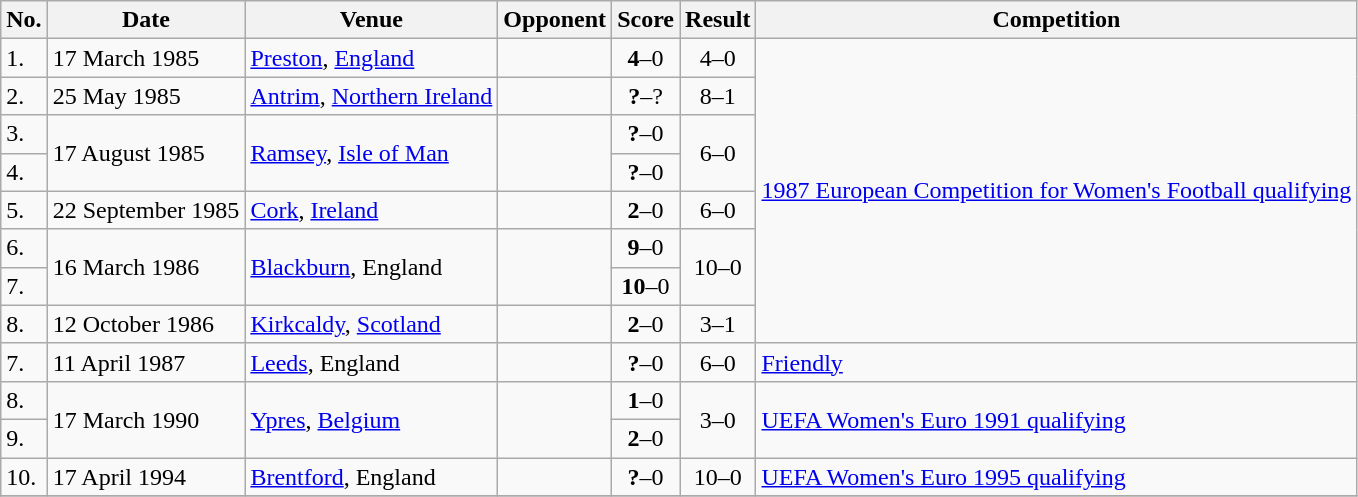<table class="wikitable">
<tr>
<th>No.</th>
<th>Date</th>
<th>Venue</th>
<th>Opponent</th>
<th>Score</th>
<th>Result</th>
<th>Competition</th>
</tr>
<tr>
<td>1.</td>
<td>17 March 1985</td>
<td><a href='#'>Preston</a>, <a href='#'>England</a></td>
<td></td>
<td align=center><strong>4</strong>–0</td>
<td align=center>4–0</td>
<td rowspan=8><a href='#'>1987 European Competition for Women's Football qualifying</a></td>
</tr>
<tr>
<td>2.</td>
<td>25 May 1985</td>
<td><a href='#'>Antrim</a>, <a href='#'>Northern Ireland</a></td>
<td></td>
<td align=center><strong>?</strong>–?</td>
<td align=center>8–1</td>
</tr>
<tr>
<td>3.</td>
<td rowspan=2>17 August 1985</td>
<td rowspan=2><a href='#'>Ramsey</a>, <a href='#'>Isle of Man</a></td>
<td rowspan=2></td>
<td align=center><strong>?</strong>–0</td>
<td rowspan=2 align=center>6–0</td>
</tr>
<tr>
<td>4.</td>
<td align=center><strong>?</strong>–0</td>
</tr>
<tr>
<td>5.</td>
<td>22 September 1985</td>
<td><a href='#'>Cork</a>, <a href='#'>Ireland</a></td>
<td></td>
<td align=center><strong>2</strong>–0</td>
<td align=center>6–0</td>
</tr>
<tr>
<td>6.</td>
<td rowspan=2>16 March 1986</td>
<td rowspan=2><a href='#'>Blackburn</a>, England</td>
<td rowspan=2></td>
<td align=center><strong>9</strong>–0</td>
<td rowspan=2 align=center>10–0</td>
</tr>
<tr>
<td>7.</td>
<td align=center><strong>10</strong>–0</td>
</tr>
<tr>
<td>8.</td>
<td>12 October 1986</td>
<td><a href='#'>Kirkcaldy</a>, <a href='#'>Scotland</a></td>
<td></td>
<td align=center><strong>2</strong>–0</td>
<td align=center>3–1</td>
</tr>
<tr>
<td>7.</td>
<td>11 April 1987</td>
<td><a href='#'>Leeds</a>, England</td>
<td></td>
<td align=center><strong>?</strong>–0</td>
<td align=center>6–0</td>
<td><a href='#'>Friendly</a></td>
</tr>
<tr>
<td>8.</td>
<td rowspan=2>17 March 1990</td>
<td rowspan=2><a href='#'>Ypres</a>, <a href='#'>Belgium</a></td>
<td rowspan=2></td>
<td align=center><strong>1</strong>–0</td>
<td rowspan=2 align=center>3–0</td>
<td rowspan=2><a href='#'>UEFA Women's Euro 1991 qualifying</a></td>
</tr>
<tr>
<td>9.</td>
<td align=center><strong>2</strong>–0</td>
</tr>
<tr>
<td>10.</td>
<td>17 April 1994</td>
<td><a href='#'>Brentford</a>, England</td>
<td></td>
<td align=center><strong>?</strong>–0</td>
<td align=center>10–0</td>
<td><a href='#'>UEFA Women's Euro 1995 qualifying</a></td>
</tr>
<tr>
</tr>
</table>
